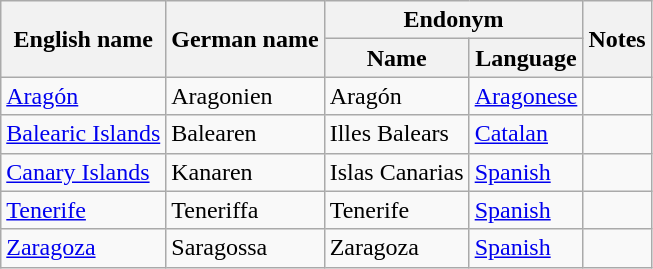<table class="wikitable sortable mw-collapsible">
<tr>
<th rowspan="2">English name</th>
<th rowspan="2">German name</th>
<th colspan="2">Endonym</th>
<th rowspan="2">Notes</th>
</tr>
<tr>
<th>Name</th>
<th>Language</th>
</tr>
<tr>
<td><a href='#'>Aragón</a></td>
<td>Aragonien</td>
<td>Aragón</td>
<td><a href='#'>Aragonese</a></td>
<td></td>
</tr>
<tr>
<td><a href='#'>Balearic Islands</a></td>
<td>Balearen</td>
<td>Illes Balears</td>
<td><a href='#'>Catalan</a></td>
<td></td>
</tr>
<tr>
<td><a href='#'>Canary Islands</a></td>
<td>Kanaren</td>
<td>Islas Canarias</td>
<td><a href='#'>Spanish</a></td>
<td></td>
</tr>
<tr>
<td><a href='#'>Tenerife</a></td>
<td>Teneriffa</td>
<td>Tenerife</td>
<td><a href='#'>Spanish</a></td>
<td></td>
</tr>
<tr>
<td><a href='#'>Zaragoza</a></td>
<td>Saragossa</td>
<td>Zaragoza</td>
<td><a href='#'>Spanish</a></td>
<td></td>
</tr>
</table>
